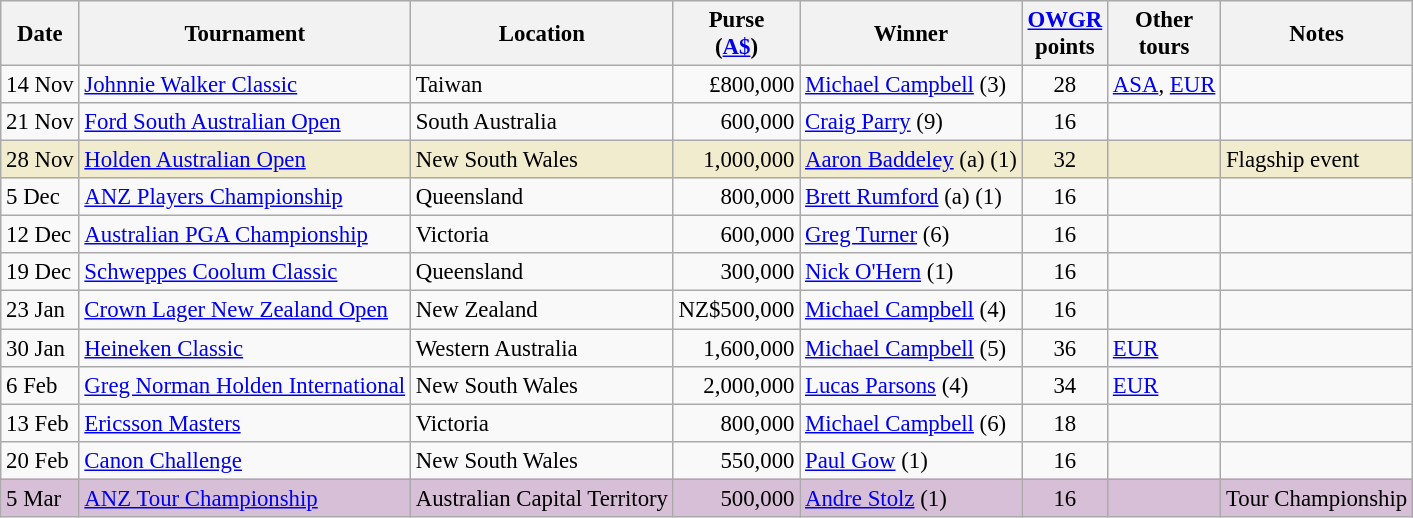<table class="wikitable" style="font-size:95%">
<tr>
<th>Date</th>
<th>Tournament</th>
<th>Location</th>
<th>Purse<br>(<a href='#'>A$</a>)</th>
<th>Winner</th>
<th><a href='#'>OWGR</a><br>points</th>
<th>Other<br>tours</th>
<th>Notes</th>
</tr>
<tr>
<td>14 Nov</td>
<td><a href='#'>Johnnie Walker Classic</a></td>
<td>Taiwan</td>
<td align=right>£800,000</td>
<td> <a href='#'>Michael Campbell</a> (3)</td>
<td align=center>28</td>
<td><a href='#'>ASA</a>, <a href='#'>EUR</a></td>
<td></td>
</tr>
<tr>
<td>21 Nov</td>
<td><a href='#'>Ford South Australian Open</a></td>
<td>South Australia</td>
<td align=right>600,000</td>
<td> <a href='#'>Craig Parry</a> (9)</td>
<td align=center>16</td>
<td></td>
<td></td>
</tr>
<tr style="background:#f2ecce;">
<td>28 Nov</td>
<td><a href='#'>Holden Australian Open</a></td>
<td>New South Wales</td>
<td align=right>1,000,000</td>
<td> <a href='#'>Aaron Baddeley</a> (a) (1)</td>
<td align=center>32</td>
<td></td>
<td>Flagship event</td>
</tr>
<tr>
<td>5 Dec</td>
<td><a href='#'>ANZ Players Championship</a></td>
<td>Queensland</td>
<td align=right>800,000</td>
<td> <a href='#'>Brett Rumford</a> (a) (1)</td>
<td align=center>16</td>
<td></td>
<td></td>
</tr>
<tr>
<td>12 Dec</td>
<td><a href='#'>Australian PGA Championship</a></td>
<td>Victoria</td>
<td align=right>600,000</td>
<td> <a href='#'>Greg Turner</a> (6)</td>
<td align=center>16</td>
<td></td>
<td></td>
</tr>
<tr>
<td>19 Dec</td>
<td><a href='#'>Schweppes Coolum Classic</a></td>
<td>Queensland</td>
<td align=right>300,000</td>
<td> <a href='#'>Nick O'Hern</a> (1)</td>
<td align=center>16</td>
<td></td>
<td></td>
</tr>
<tr>
<td>23 Jan</td>
<td><a href='#'>Crown Lager New Zealand Open</a></td>
<td>New Zealand</td>
<td align=right>NZ$500,000</td>
<td> <a href='#'>Michael Campbell</a> (4)</td>
<td align=center>16</td>
<td></td>
<td></td>
</tr>
<tr>
<td>30 Jan</td>
<td><a href='#'>Heineken Classic</a></td>
<td>Western Australia</td>
<td align=right>1,600,000</td>
<td> <a href='#'>Michael Campbell</a> (5)</td>
<td align=center>36</td>
<td><a href='#'>EUR</a></td>
<td></td>
</tr>
<tr>
<td>6 Feb</td>
<td><a href='#'>Greg Norman Holden International</a></td>
<td>New South Wales</td>
<td align=right>2,000,000</td>
<td> <a href='#'>Lucas Parsons</a> (4)</td>
<td align=center>34</td>
<td><a href='#'>EUR</a></td>
<td></td>
</tr>
<tr>
<td>13 Feb</td>
<td><a href='#'>Ericsson Masters</a></td>
<td>Victoria</td>
<td align=right>800,000</td>
<td> <a href='#'>Michael Campbell</a> (6)</td>
<td align=center>18</td>
<td></td>
<td></td>
</tr>
<tr>
<td>20 Feb</td>
<td><a href='#'>Canon Challenge</a></td>
<td>New South Wales</td>
<td align=right>550,000</td>
<td> <a href='#'>Paul Gow</a> (1)</td>
<td align=center>16</td>
<td></td>
<td></td>
</tr>
<tr style="background:thistle;">
<td>5 Mar</td>
<td><a href='#'>ANZ Tour Championship</a></td>
<td>Australian Capital Territory</td>
<td align=right>500,000</td>
<td> <a href='#'>Andre Stolz</a> (1)</td>
<td align=center>16</td>
<td></td>
<td>Tour Championship</td>
</tr>
</table>
